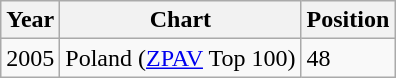<table class="wikitable">
<tr>
<th>Year</th>
<th>Chart</th>
<th>Position</th>
</tr>
<tr>
<td>2005</td>
<td>Poland (<a href='#'>ZPAV</a> Top 100)</td>
<td>48</td>
</tr>
</table>
